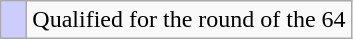<table class=wikitable>
<tr>
<td width=10px style="background-color:#ccccff;"></td>
<td>Qualified for the round of the 64</td>
</tr>
</table>
